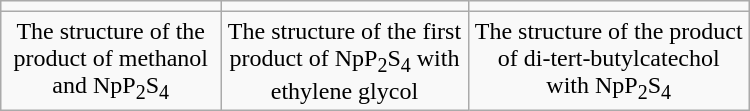<table class="wikitable" style="width:500px;text-align:center;">
<tr>
<td></td>
<td></td>
<td></td>
</tr>
<tr>
<td>The structure of the product of methanol and NpP<sub>2</sub>S<sub>4</sub></td>
<td>The structure of the first product of NpP<sub>2</sub>S<sub>4</sub> with ethylene glycol</td>
<td>The structure of the product of di-tert-butylcatechol with NpP<sub>2</sub>S<sub>4</sub></td>
</tr>
</table>
